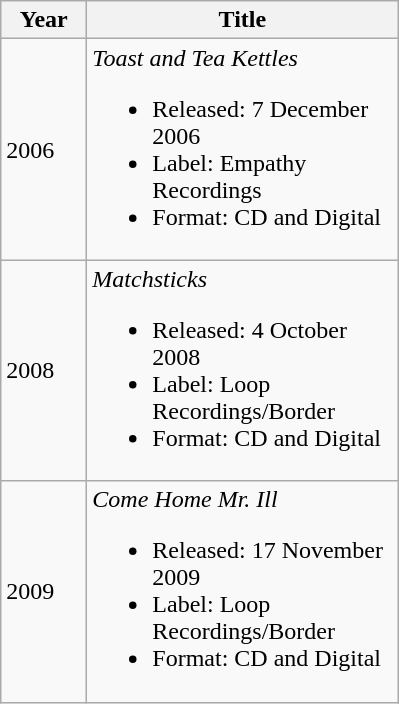<table class="wikitable" border="1">
<tr>
<th width="50">Year</th>
<th width="200">Title</th>
</tr>
<tr>
<td>2006</td>
<td><em>Toast and Tea Kettles</em><br><ul><li>Released: 7 December 2006</li><li>Label: Empathy Recordings</li><li>Format: CD and Digital</li></ul></td>
</tr>
<tr>
<td>2008</td>
<td><em>Matchsticks</em><br><ul><li>Released: 4 October 2008</li><li>Label: Loop Recordings/Border</li><li>Format: CD and Digital</li></ul></td>
</tr>
<tr>
<td>2009</td>
<td><em>Come Home Mr. Ill</em><br><ul><li>Released: 17 November 2009</li><li>Label: Loop Recordings/Border</li><li>Format: CD and Digital</li></ul></td>
</tr>
</table>
